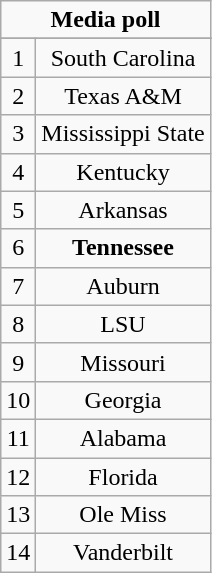<table class="wikitable">
<tr align="center">
<td align="center" Colspan="3"><strong>Media poll</strong></td>
</tr>
<tr align="center">
</tr>
<tr align="center">
<td>1</td>
<td>South Carolina</td>
</tr>
<tr align="center">
<td>2</td>
<td>Texas A&M</td>
</tr>
<tr align="center">
<td>3</td>
<td>Mississippi State</td>
</tr>
<tr align="center">
<td>4</td>
<td>Kentucky</td>
</tr>
<tr align="center">
<td>5</td>
<td>Arkansas</td>
</tr>
<tr align="center">
<td>6</td>
<td><strong>Tennessee</strong></td>
</tr>
<tr align="center">
<td>7</td>
<td>Auburn</td>
</tr>
<tr align="center">
<td>8</td>
<td>LSU</td>
</tr>
<tr align="center">
<td>9</td>
<td>Missouri</td>
</tr>
<tr align="center">
<td>10</td>
<td>Georgia</td>
</tr>
<tr align="center">
<td>11</td>
<td>Alabama</td>
</tr>
<tr align="center">
<td>12</td>
<td>Florida</td>
</tr>
<tr align="center">
<td>13</td>
<td>Ole Miss</td>
</tr>
<tr align="center">
<td>14</td>
<td>Vanderbilt</td>
</tr>
</table>
